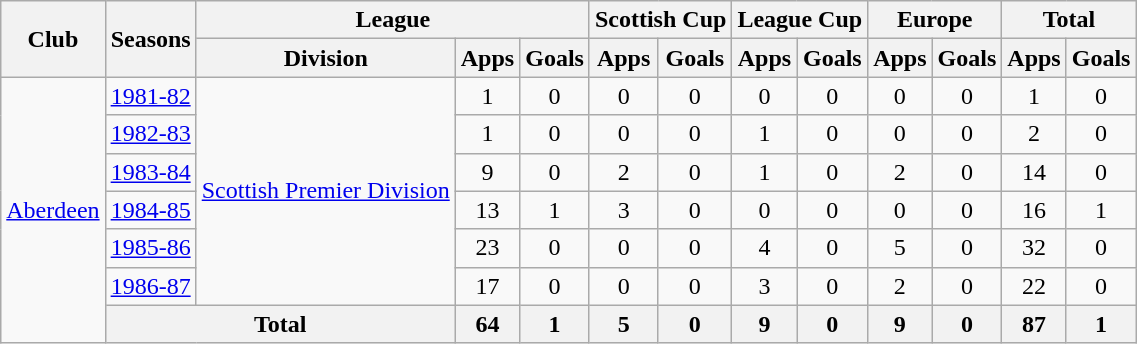<table class="wikitable" style="text-align:center">
<tr>
<th rowspan="2">Club</th>
<th rowspan="2">Seasons</th>
<th colspan="3">League</th>
<th colspan="2">Scottish Cup</th>
<th colspan="2">League Cup</th>
<th colspan="2">Europe</th>
<th colspan="2">Total</th>
</tr>
<tr>
<th>Division</th>
<th>Apps</th>
<th>Goals</th>
<th>Apps</th>
<th>Goals</th>
<th>Apps</th>
<th>Goals</th>
<th>Apps</th>
<th>Goals</th>
<th>Apps</th>
<th>Goals</th>
</tr>
<tr>
<td rowspan="7"><a href='#'>Aberdeen</a></td>
<td><a href='#'>1981-82</a></td>
<td rowspan="6"><a href='#'>Scottish Premier Division</a></td>
<td>1</td>
<td>0</td>
<td>0</td>
<td>0</td>
<td>0</td>
<td>0</td>
<td>0</td>
<td>0</td>
<td>1</td>
<td>0</td>
</tr>
<tr>
<td><a href='#'>1982-83</a></td>
<td>1</td>
<td>0</td>
<td>0</td>
<td>0</td>
<td>1</td>
<td>0</td>
<td>0</td>
<td>0</td>
<td>2</td>
<td>0</td>
</tr>
<tr>
<td><a href='#'>1983-84</a></td>
<td>9</td>
<td>0</td>
<td>2</td>
<td>0</td>
<td>1</td>
<td>0</td>
<td>2</td>
<td>0</td>
<td>14</td>
<td>0</td>
</tr>
<tr>
<td><a href='#'>1984-85</a></td>
<td>13</td>
<td>1</td>
<td>3</td>
<td>0</td>
<td>0</td>
<td>0</td>
<td>0</td>
<td>0</td>
<td>16</td>
<td>1</td>
</tr>
<tr>
<td><a href='#'>1985-86</a></td>
<td>23</td>
<td>0</td>
<td>0</td>
<td>0</td>
<td>4</td>
<td>0</td>
<td>5</td>
<td>0</td>
<td>32</td>
<td>0</td>
</tr>
<tr>
<td><a href='#'>1986-87</a></td>
<td>17</td>
<td>0</td>
<td>0</td>
<td>0</td>
<td>3</td>
<td>0</td>
<td>2</td>
<td>0</td>
<td>22</td>
<td>0</td>
</tr>
<tr>
<th colspan="2">Total</th>
<th>64</th>
<th>1</th>
<th>5</th>
<th>0</th>
<th>9</th>
<th>0</th>
<th>9</th>
<th>0</th>
<th>87</th>
<th>1</th>
</tr>
</table>
